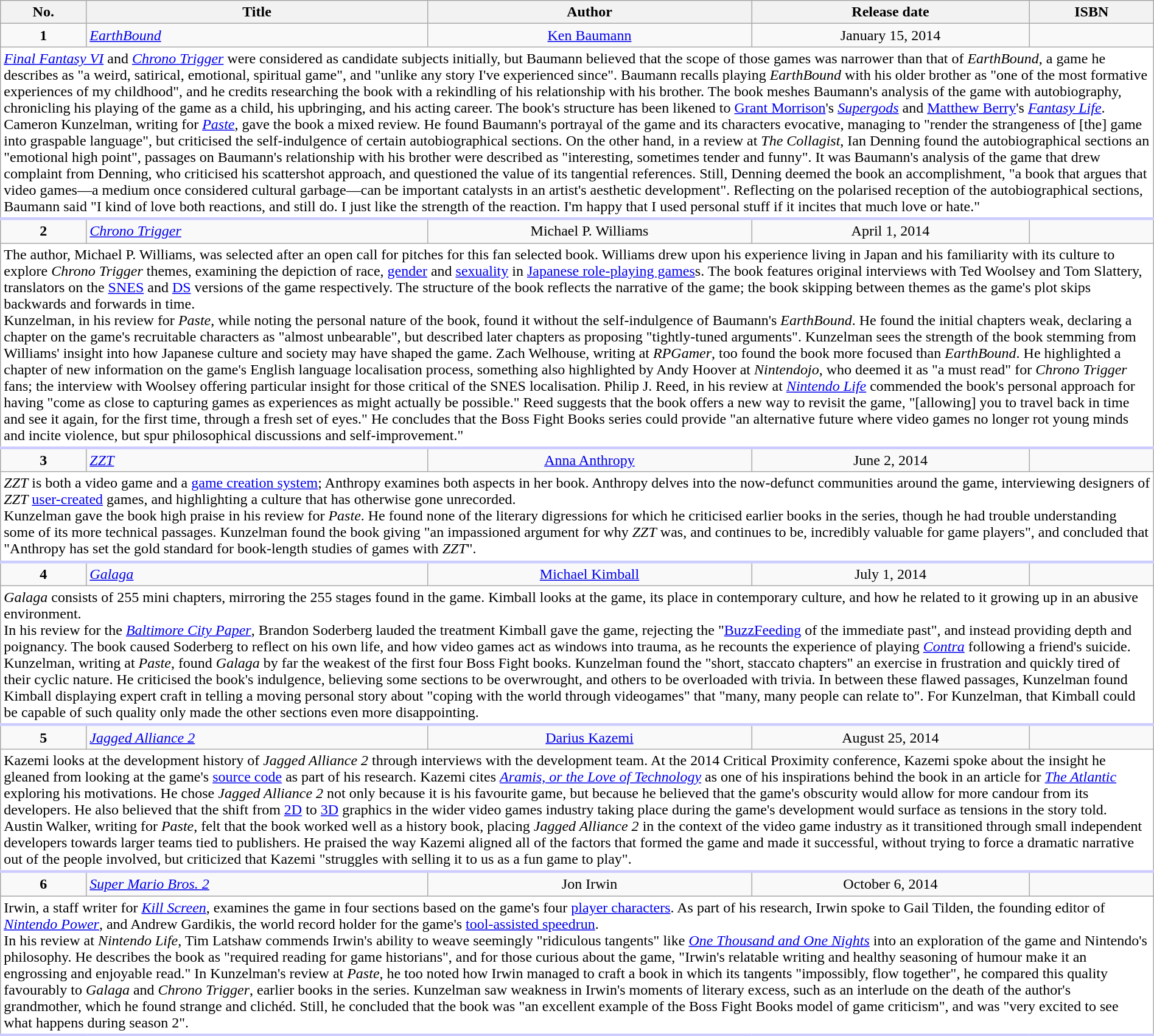<table class="wikitable" style="margin: 1em auto 1em auto" width="100%">
<tr>
<th>No.</th>
<th>Title</th>
<th>Author</th>
<th>Release date</th>
<th>ISBN</th>
</tr>
<tr id="EarthBound">
<td style="text-align: center"><strong>1</strong></td>
<td><em><a href='#'>EarthBound</a></em></td>
<td style="text-align: center"><a href='#'>Ken Baumann</a></td>
<td style="text-align: center">January 15, 2014</td>
<td></td>
</tr>
<tr>
<td colspan=5 class="description" style="background:#FFFFFF; border-bottom:3px solid #CCCCFF"><em><a href='#'>Final Fantasy VI</a></em> and <em><a href='#'>Chrono Trigger</a></em> were considered as candidate subjects initially, but Baumann believed that the scope of those games was narrower than that of <em>EarthBound</em>, a game he describes as "a weird, satirical, emotional, spiritual game", and "unlike any story I've experienced since". Baumann recalls playing <em>EarthBound</em> with his older brother as "one of the most formative experiences of my childhood", and he credits researching the book with a rekindling of his relationship with his brother.  The book meshes Baumann's analysis of the game with autobiography, chronicling his playing of the game as a child, his upbringing, and his acting career.  The book's structure has been likened to <a href='#'>Grant Morrison</a>'s <em><a href='#'>Supergods</a></em> and <a href='#'>Matthew Berry</a>'s <em><a href='#'>Fantasy Life</a></em>.<br>Cameron Kunzelman, writing for <em><a href='#'>Paste</a></em>, gave the book a mixed review.  He found Baumann's portrayal of the game and its characters evocative, managing to "render the strangeness of [the] game into graspable language", but criticised the self-indulgence of certain autobiographical sections.  On the other hand, in a review at <em>The Collagist</em>, Ian Denning found the autobiographical sections an "emotional high point", passages on Baumann's relationship with his brother were described as "interesting, sometimes tender and funny".  It was Baumann's analysis of the game that drew complaint from Denning, who criticised his scattershot approach, and questioned the value of its tangential references.  Still, Denning deemed the book an accomplishment, "a book that argues that video games—a medium once considered cultural garbage—can be important catalysts in an artist's aesthetic development".  Reflecting on the polarised reception of the autobiographical sections, Baumann said "I kind of love both reactions, and still do. I just like the strength of the reaction. I'm happy that I used personal stuff if it incites that much love or hate."</td>
</tr>
<tr id="Chrono Trigger">
<td style="text-align: center"><strong>2</strong></td>
<td><em><a href='#'>Chrono Trigger</a></em></td>
<td style="text-align: center">Michael P. Williams</td>
<td style="text-align: center">April 1, 2014</td>
<td></td>
</tr>
<tr>
<td colspan=5 class="description" style="background:#FFFFFF; border-bottom:3px solid #CCCCFF">The author, Michael P. Williams, was selected after an open call for pitches for this fan selected book. Williams drew upon his experience living in Japan and his familiarity with its culture to explore <em>Chrono Trigger</em> themes, examining the depiction of race, <a href='#'>gender</a> and <a href='#'>sexuality</a> in <a href='#'>Japanese role-playing games</a>s.  The book features original interviews with Ted Woolsey and Tom Slattery, translators on the <a href='#'>SNES</a> and <a href='#'>DS</a> versions of the game respectively.  The structure of the book reflects the narrative of the game; the book skipping between themes as the game's plot skips backwards and forwards in time.<br>Kunzelman, in his review for <em>Paste</em>, while noting the personal nature of the book, found it without the self-indulgence of Baumann's <em>EarthBound</em>.  He found the initial chapters weak, declaring a chapter on the game's recruitable characters as "almost unbearable", but described later chapters as proposing "tightly-tuned arguments".  Kunzelman sees the strength of the book stemming from Williams' insight into how Japanese culture and society may have shaped the game.  Zach Welhouse, writing at <em>RPGamer</em>, too found the book more focused than <em>EarthBound</em>.  He highlighted a chapter of new information on the game's English language localisation process, something also highlighted by  Andy Hoover at <em>Nintendojo</em>, who deemed it as "a must read" for <em>Chrono Trigger</em> fans; the interview with Woolsey offering particular insight for those critical of the SNES localisation. Philip J. Reed, in his review at <em><a href='#'>Nintendo Life</a></em> commended the book's personal approach for having "come as close to capturing games as experiences as might actually be possible."  Reed suggests that the book offers a new way to revisit the game, "[allowing] you to travel back in time and see it again, for the first time, through a fresh set of eyes."  He concludes that the Boss Fight Books series could provide "an alternative future where video games no longer rot young minds and incite violence, but spur philosophical discussions and self-improvement."</td>
</tr>
<tr>
<td style="text-align: center"><strong>3</strong></td>
<td><em><a href='#'>ZZT</a></em></td>
<td style="text-align: center"><a href='#'>Anna Anthropy</a></td>
<td style="text-align: center">June 2, 2014</td>
<td></td>
</tr>
<tr>
<td colspan=5 class="description" style="background:#FFFFFF; border-bottom:3px solid #CCCCFF"><em>ZZT</em> is both a video game and a <a href='#'>game creation system</a>; Anthropy examines both aspects in her book.  Anthropy delves into the now-defunct communities around the game, interviewing designers of <em>ZZT</em> <a href='#'>user-created</a> games, and highlighting a culture that has otherwise gone unrecorded.<br>Kunzelman gave the book high praise in his review for <em>Paste</em>. He found none of the literary digressions for which he criticised earlier books in the series, though he had trouble understanding some of its more technical passages. Kunzelman found the book giving "an impassioned argument for why <em>ZZT</em> was, and continues to be, incredibly valuable for game players", and concluded that "Anthropy has set the gold standard for book-length studies of games with <em>ZZT</em>".</td>
</tr>
<tr>
<td style="text-align: center"><strong>4</strong></td>
<td><em><a href='#'>Galaga</a></em></td>
<td style="text-align: center"><a href='#'>Michael Kimball</a></td>
<td style="text-align: center">July 1, 2014</td>
<td></td>
</tr>
<tr>
<td colspan=5 class="description" style="background:#FFFFFF; border-bottom:3px solid #CCCCFF"><em>Galaga</em> consists of 255 mini chapters, mirroring the 255 stages found in the game.  Kimball looks at the game, its place in contemporary culture, and how he related to it growing up in an abusive environment.<br>In his review for the <em><a href='#'>Baltimore City Paper</a></em>, Brandon Soderberg lauded the treatment Kimball gave the game, rejecting the "<a href='#'>BuzzFeeding</a> of the immediate past", and instead providing depth and poignancy.  The book caused Soderberg to reflect on his own life, and how video games act as windows into trauma, as he recounts the experience of playing <em><a href='#'>Contra</a></em> following a friend's suicide.  Kunzelman, writing at <em>Paste</em>, found <em>Galaga</em> by far the weakest of the first four Boss Fight books.  Kunzelman found the "short, staccato chapters" an exercise in frustration and quickly tired of their cyclic nature.  He criticised the book's indulgence, believing some sections to be overwrought, and others to be overloaded with trivia.  In between these flawed passages, Kunzelman found Kimball displaying expert craft in telling a moving personal story about "coping with the world through videogames" that "many, many people can relate to".  For Kunzelman, that Kimball could be capable of such quality only made the other sections even more disappointing.</td>
</tr>
<tr>
<td style="text-align: center"><strong>5</strong></td>
<td><em><a href='#'>Jagged Alliance 2</a></em></td>
<td style="text-align: center"><a href='#'>Darius Kazemi</a></td>
<td style="text-align: center">August 25, 2014</td>
<td></td>
</tr>
<tr>
<td colspan=5 class="description" style="background:#FFFFFF; border-bottom:3px solid #CCCCFF">Kazemi looks at the development history of <em>Jagged Alliance 2</em> through interviews with the development team.  At the 2014 Critical Proximity conference, Kazemi spoke about the insight he gleaned from looking at the game's <a href='#'>source code</a> as part of his research.  Kazemi cites <em><a href='#'>Aramis, or the Love of Technology</a></em> as one of his inspirations behind the book in an article for <em><a href='#'>The Atlantic</a></em> exploring his motivations.  He chose <em>Jagged Alliance 2</em> not only because it is his favourite game, but because he believed that the game's obscurity would allow for more candour from its developers.  He also believed that the shift from <a href='#'>2D</a> to <a href='#'>3D</a> graphics in the wider video games industry taking place during the game's development would surface as tensions in the story told.<br>Austin Walker, writing for <em>Paste</em>, felt that the book worked well as a history book, placing <em>Jagged Alliance 2</em> in the context of the video game industry as it transitioned through small independent developers towards larger teams tied to publishers. He praised the way Kazemi aligned all of the factors that formed the game and made it successful, without trying to force a dramatic narrative out of the people involved, but criticized that Kazemi "struggles with selling it to us as a fun game to play".</td>
</tr>
<tr>
<td style="text-align: center"><strong>6</strong></td>
<td><em><a href='#'>Super Mario Bros. 2</a></em></td>
<td style="text-align: center">Jon Irwin</td>
<td style="text-align: center">October 6, 2014</td>
<td></td>
</tr>
<tr>
<td colspan=5 class="description" style="background:#FFFFFF; border-bottom:3px solid #CCCCFF">Irwin, a staff writer for <em><a href='#'>Kill Screen</a></em>, examines the game in four sections based on the game's four <a href='#'>player characters</a>. As part of his research, Irwin spoke to Gail Tilden, the founding editor of <em><a href='#'>Nintendo Power</a></em>, and Andrew Gardikis, the world record holder for the game's <a href='#'>tool-assisted speedrun</a>.<br>In his review at <em>Nintendo Life</em>, Tim Latshaw commends Irwin's ability to weave seemingly "ridiculous tangents" like <em><a href='#'>One Thousand and One Nights</a></em> into an exploration of the game and Nintendo's philosophy.  He describes the book as "required reading for game historians", and for those curious about the game, "Irwin's relatable writing and healthy seasoning of humour make it an engrossing and enjoyable read."  In Kunzelman's review at <em>Paste</em>, he too noted how Irwin managed to craft a book in which its tangents "impossibly, flow together", he compared this quality favourably to <em>Galaga</em> and <em>Chrono Trigger</em>, earlier books in the series.  Kunzelman saw weakness in Irwin's moments of literary excess, such as an interlude on the death of the author's grandmother, which he found strange and clichéd.  Still, he concluded that the book was "an excellent example of the Boss Fight Books model of game criticism", and was "very excited to see what happens during season 2".</td>
</tr>
</table>
